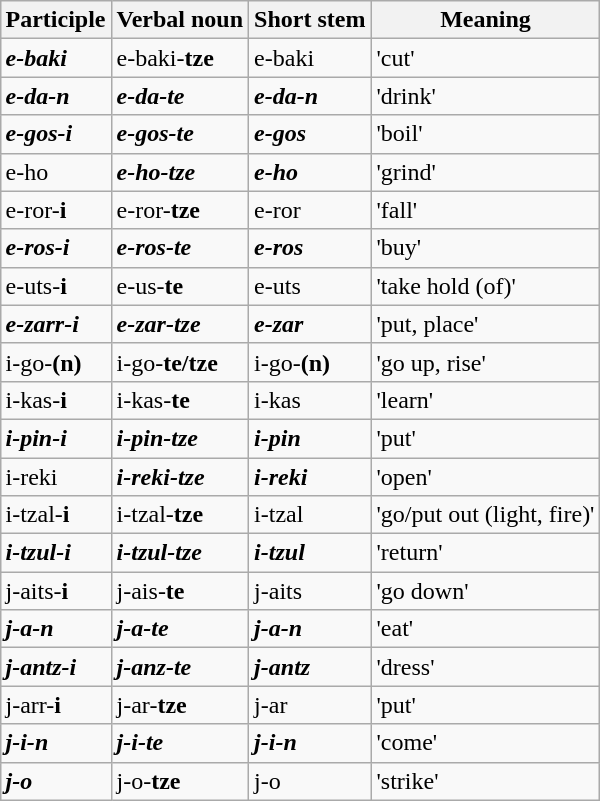<table class="wikitable" style="margin: 1em auto 1em auto">
<tr>
<th align="center">Participle</th>
<th align="center">Verbal noun</th>
<th align="center">Short stem</th>
<th align="center">Meaning</th>
</tr>
<tr>
<td><strong><em>e<strong>-baki<em></td>
<td></em></strong>e</strong>-baki-<strong>tze<strong><em></td>
<td></em></strong>e</strong>-baki</em></td>
<td>'cut'</td>
</tr>
<tr>
<td><strong><em>e<strong>-da-</strong>n</em></strong></td>
<td><strong><em>e<strong>-da-</strong>te</em></strong></td>
<td><strong><em>e<strong>-da-</strong>n</em></strong></td>
<td>'drink'</td>
</tr>
<tr>
<td><strong><em>e<strong>-gos-</strong>i</em></strong></td>
<td><strong><em>e<strong>-gos-</strong>te</em></strong></td>
<td><strong><em>e<strong>-gos<em></td>
<td>'boil'</td>
</tr>
<tr>
<td></em></strong>e</strong>-ho</em></td>
<td><strong><em>e<strong>-ho-</strong>tze</em></strong></td>
<td><strong><em>e<strong>-ho<em></td>
<td>'grind'</td>
</tr>
<tr>
<td></em></strong>e</strong>-ror-<strong>i<strong><em></td>
<td></em></strong>e</strong>-ror-<strong>tze<strong><em></td>
<td></em></strong>e</strong>-ror</em></td>
<td>'fall'</td>
</tr>
<tr>
<td><strong><em>e<strong>-ros-</strong>i</em></strong></td>
<td><strong><em>e<strong>-ros-</strong>te</em></strong></td>
<td><strong><em>e<strong>-ros<em></td>
<td>'buy'</td>
</tr>
<tr>
<td></em></strong>e</strong>-uts-<strong>i<strong><em></td>
<td></em></strong>e</strong>-us-<strong>te<strong><em></td>
<td></em></strong>e</strong>-uts</em></td>
<td>'take hold (of)'</td>
</tr>
<tr>
<td><strong><em>e<strong>-zarr-</strong>i</em></strong></td>
<td><strong><em>e<strong>-zar-</strong>tze</em></strong></td>
<td><strong><em>e<strong>-zar<em></td>
<td>'put, place'</td>
</tr>
<tr>
<td></em></strong>i</strong>-go-<strong>(n)<strong><em></td>
<td></em></strong>i</strong>-go-<strong>te/tze<strong><em></td>
<td></em></strong>i</strong>-go-<strong>(n)<strong><em></td>
<td>'go up, rise'</td>
</tr>
<tr>
<td></em></strong>i</strong>-kas-<strong>i<strong><em></td>
<td></em></strong>i</strong>-kas-<strong>te<strong><em></td>
<td></em></strong>i</strong>-kas</em></td>
<td>'learn'</td>
</tr>
<tr>
<td><strong><em>i<strong>-pin-</strong>i</em></strong></td>
<td><strong><em>i<strong>-pin-</strong>tze</em></strong></td>
<td><strong><em>i<strong>-pin<em></td>
<td>'put'</td>
</tr>
<tr>
<td></em></strong>i</strong>-reki</em></td>
<td><strong><em>i<strong>-reki-</strong>tze</em></strong></td>
<td><strong><em>i<strong>-reki<em></td>
<td>'open'</td>
</tr>
<tr>
<td></em></strong>i</strong>-tzal-<strong>i<strong><em></td>
<td></em></strong>i</strong>-tzal-<strong>tze<strong><em></td>
<td></em></strong>i</strong>-tzal</em></td>
<td>'go/put out (light, fire)'</td>
</tr>
<tr>
<td><strong><em>i<strong>-tzul-</strong>i</em></strong></td>
<td><strong><em>i<strong>-tzul-</strong>tze</em></strong></td>
<td><strong><em>i<strong>-tzul<em></td>
<td>'return'</td>
</tr>
<tr>
<td></em></strong>j</strong>-aits-<strong>i<strong><em></td>
<td></em></strong>j</strong>-ais-<strong>te<strong><em></td>
<td></em></strong>j</strong>-aits</em></td>
<td>'go down'</td>
</tr>
<tr>
<td><strong><em>j<strong>-a-</strong>n</em></strong></td>
<td><strong><em>j<strong>-a-</strong>te</em></strong></td>
<td><strong><em>j<strong>-a-</strong>n</em></strong></td>
<td>'eat'</td>
</tr>
<tr>
<td><strong><em>j<strong>-antz-</strong>i</em></strong></td>
<td><strong><em>j<strong>-anz-</strong>te</em></strong></td>
<td><strong><em>j<strong>-antz<em></td>
<td>'dress'</td>
</tr>
<tr>
<td></em></strong>j</strong>-arr-<strong>i<strong><em></td>
<td></em></strong>j</strong>-ar-<strong>tze<strong><em></td>
<td></em></strong>j</strong>-ar</em></td>
<td>'put'</td>
</tr>
<tr>
<td><strong><em>j<strong>-i-</strong>n</em></strong></td>
<td><strong><em>j<strong>-i-</strong>te</em></strong></td>
<td><strong><em>j<strong>-i-</strong>n</em></strong></td>
<td>'come'</td>
</tr>
<tr>
<td><strong><em>j<strong>-o<em></td>
<td></em></strong>j</strong>-o-<strong>tze<strong><em></td>
<td></em></strong>j</strong>-o</em></td>
<td>'strike'</td>
</tr>
</table>
